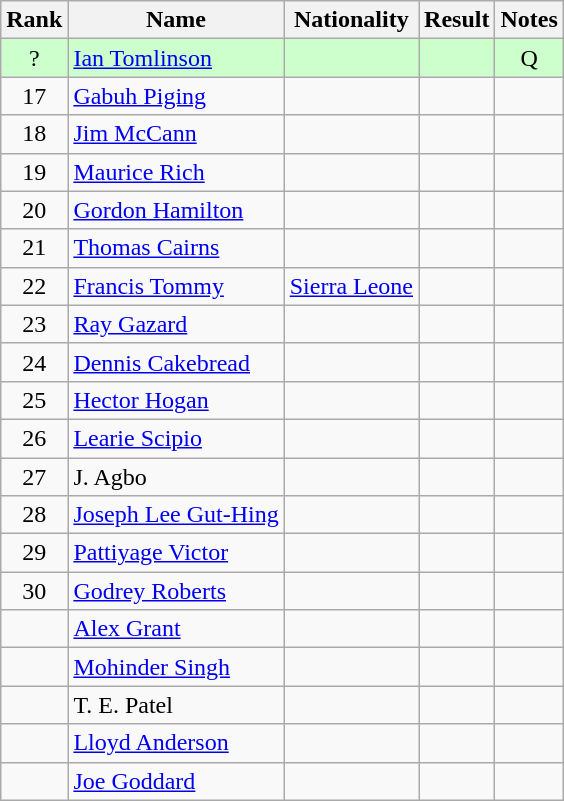<table class="wikitable sortable" style="text-align:center">
<tr>
<th>Rank</th>
<th>Name</th>
<th>Nationality</th>
<th>Result</th>
<th>Notes</th>
</tr>
<tr bgcolor=ccffcc>
<td>?</td>
<td align=left><a href='#'>Ian Tomlinson</a></td>
<td align=left></td>
<td></td>
<td>Q</td>
</tr>
<tr>
<td>17</td>
<td align=left><a href='#'>Gabuh Piging</a></td>
<td align=left></td>
<td></td>
<td></td>
</tr>
<tr>
<td>18</td>
<td align=left><a href='#'>Jim McCann</a></td>
<td align=left></td>
<td></td>
<td></td>
</tr>
<tr>
<td>19</td>
<td align=left><a href='#'>Maurice Rich</a></td>
<td align=left></td>
<td></td>
<td></td>
</tr>
<tr>
<td>20</td>
<td align=left><a href='#'>Gordon Hamilton</a></td>
<td align=left></td>
<td></td>
<td></td>
</tr>
<tr>
<td>21</td>
<td align=left><a href='#'>Thomas Cairns</a></td>
<td align=left></td>
<td></td>
<td></td>
</tr>
<tr>
<td>22</td>
<td align=left><a href='#'>Francis Tommy</a></td>
<td align=left> <a href='#'>Sierra Leone</a></td>
<td></td>
<td></td>
</tr>
<tr>
<td>23</td>
<td align=left><a href='#'>Ray Gazard</a></td>
<td align=left></td>
<td></td>
<td></td>
</tr>
<tr>
<td>24</td>
<td align=left><a href='#'>Dennis Cakebread</a></td>
<td align=left></td>
<td></td>
<td></td>
</tr>
<tr>
<td>25</td>
<td align=left><a href='#'>Hector Hogan</a></td>
<td align=left></td>
<td></td>
<td></td>
</tr>
<tr>
<td>26</td>
<td align=left><a href='#'>Learie Scipio</a></td>
<td align=left></td>
<td></td>
<td></td>
</tr>
<tr>
<td>27</td>
<td align=left>J. Agbo</td>
<td align=left></td>
<td></td>
<td></td>
</tr>
<tr>
<td>28</td>
<td align=left><a href='#'>Joseph Lee Gut-Hing</a></td>
<td align=left></td>
<td></td>
<td></td>
</tr>
<tr>
<td>29</td>
<td align=left><a href='#'>Pattiyage Victor</a></td>
<td align=left></td>
<td></td>
<td></td>
</tr>
<tr>
<td>30</td>
<td align=left><a href='#'>Godrey Roberts</a></td>
<td align=left></td>
<td></td>
<td></td>
</tr>
<tr>
<td></td>
<td align=left><a href='#'>Alex Grant</a></td>
<td align=left></td>
<td></td>
<td></td>
</tr>
<tr>
<td></td>
<td align=left><a href='#'>Mohinder Singh</a></td>
<td align=left></td>
<td></td>
<td></td>
</tr>
<tr>
<td></td>
<td align=left>T. E. Patel</td>
<td align=left></td>
<td></td>
<td></td>
</tr>
<tr>
<td></td>
<td align=left><a href='#'>Lloyd Anderson</a></td>
<td align=left></td>
<td></td>
<td></td>
</tr>
<tr>
<td></td>
<td align=left><a href='#'>Joe Goddard</a></td>
<td align=left></td>
<td></td>
<td></td>
</tr>
</table>
